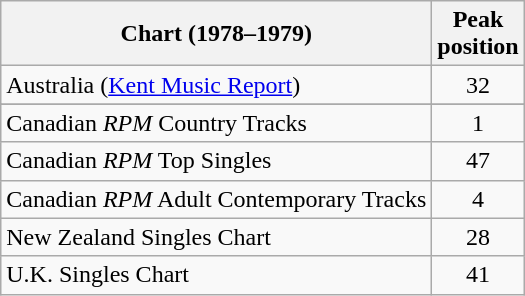<table class="wikitable sortable">
<tr>
<th>Chart (1978–1979)</th>
<th>Peak<br>position</th>
</tr>
<tr>
<td>Australia (<a href='#'>Kent Music Report</a>)</td>
<td style="text-align:center;">32</td>
</tr>
<tr>
</tr>
<tr>
</tr>
<tr>
</tr>
<tr>
<td>Canadian <em>RPM</em> Country Tracks</td>
<td style="text-align:center;">1</td>
</tr>
<tr>
<td>Canadian <em>RPM</em> Top Singles</td>
<td style="text-align:center;">47</td>
</tr>
<tr>
<td>Canadian <em>RPM</em> Adult Contemporary Tracks</td>
<td style="text-align:center;">4</td>
</tr>
<tr>
<td>New Zealand Singles Chart</td>
<td style="text-align:center;">28</td>
</tr>
<tr>
<td>U.K. Singles Chart</td>
<td style="text-align:center;">41</td>
</tr>
</table>
